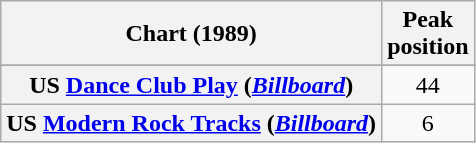<table class="wikitable sortable plainrowheaders" style="text-align:center">
<tr>
<th scope="col">Chart (1989)</th>
<th scope="col">Peak<br>position</th>
</tr>
<tr>
</tr>
<tr>
</tr>
<tr>
</tr>
<tr>
<th scope="row">US <a href='#'>Dance Club Play</a> (<em><a href='#'>Billboard</a></em>)</th>
<td>44</td>
</tr>
<tr>
<th scope="row">US <a href='#'>Modern Rock Tracks</a> (<em><a href='#'>Billboard</a></em>)</th>
<td>6</td>
</tr>
</table>
